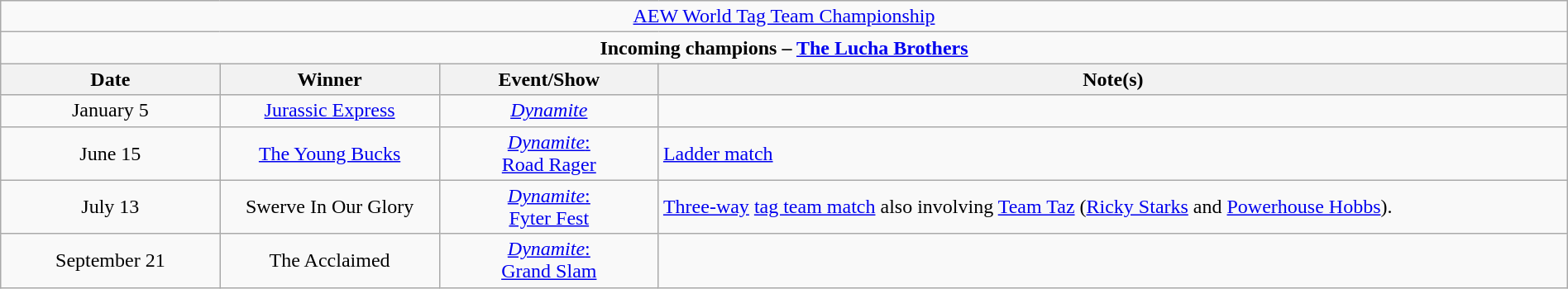<table class="wikitable" style="text-align:center; width:100%;">
<tr>
<td colspan="4" style="text-align: center;"><a href='#'>AEW World Tag Team Championship</a></td>
</tr>
<tr>
<td colspan="4" style="text-align: center;"><strong>Incoming champions – <a href='#'>The Lucha Brothers</a> </strong></td>
</tr>
<tr>
<th width=14%>Date</th>
<th width=14%>Winner</th>
<th width=14%>Event/Show</th>
<th width=58%>Note(s)</th>
</tr>
<tr>
<td>January 5</td>
<td><a href='#'>Jurassic Express</a><br></td>
<td><em><a href='#'>Dynamite</a></em></td>
<td></td>
</tr>
<tr>
<td>June 15</td>
<td><a href='#'>The Young Bucks</a><br></td>
<td><a href='#'><em>Dynamite</em>:<br>Road Rager</a></td>
<td align=left><a href='#'>Ladder match</a></td>
</tr>
<tr>
<td>July 13</td>
<td>Swerve In Our Glory<br></td>
<td><a href='#'><em>Dynamite</em>:<br>Fyter Fest</a><br></td>
<td align=left><a href='#'>Three-way</a> <a href='#'>tag team match</a> also involving <a href='#'>Team Taz</a> (<a href='#'>Ricky Starks</a> and <a href='#'>Powerhouse Hobbs</a>).</td>
</tr>
<tr>
<td>September 21</td>
<td>The Acclaimed<br></td>
<td><a href='#'><em>Dynamite</em>:<br>Grand Slam</a></td>
<td></td>
</tr>
</table>
